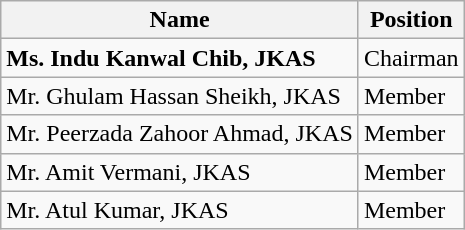<table class="wikitable">
<tr>
<th>Name</th>
<th>Position</th>
</tr>
<tr>
<td><strong>Ms. Indu Kanwal Chib, JKAS</strong></td>
<td>Chairman</td>
</tr>
<tr>
<td>Mr. Ghulam Hassan Sheikh, JKAS</td>
<td>Member</td>
</tr>
<tr>
<td>Mr. Peerzada Zahoor Ahmad, JKAS</td>
<td>Member</td>
</tr>
<tr>
<td>Mr. Amit Vermani, JKAS</td>
<td>Member</td>
</tr>
<tr>
<td>Mr. Atul Kumar, JKAS</td>
<td>Member</td>
</tr>
</table>
